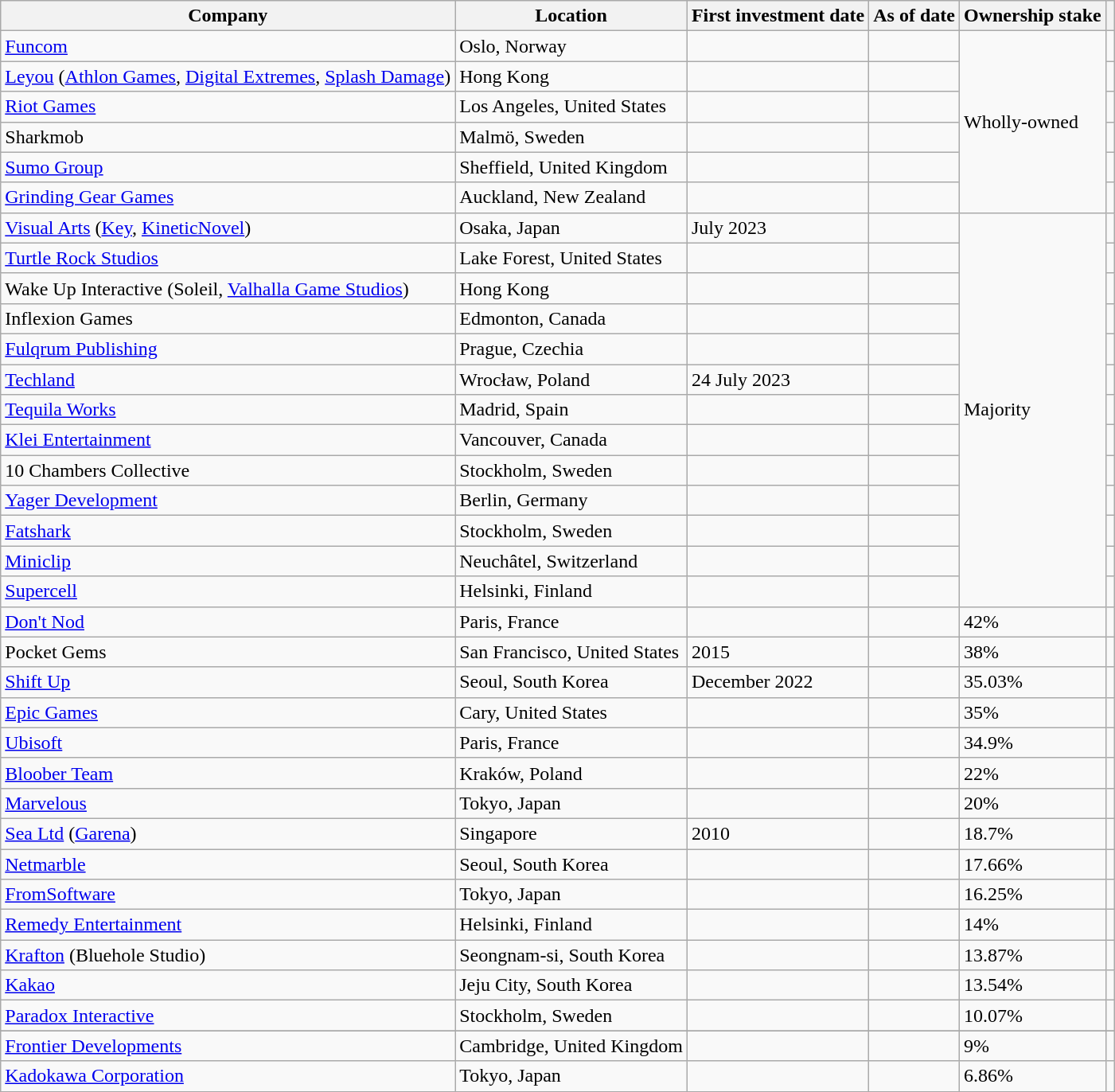<table class="wikitable sortable plainrowheaders">
<tr>
<th scope="col">Company</th>
<th scope="col">Location</th>
<th scope="col">First investment date</th>
<th scope="col">As of date</th>
<th scope="col">Ownership stake</th>
<th scope="col" class="unsortable"></th>
</tr>
<tr>
<td><a href='#'>Funcom</a></td>
<td>Oslo, Norway</td>
<td></td>
<td></td>
<td rowspan="6">Wholly-owned</td>
<td></td>
</tr>
<tr>
<td><a href='#'>Leyou</a> (<a href='#'>Athlon Games</a>, <a href='#'>Digital Extremes</a>, <a href='#'>Splash Damage</a>)</td>
<td>Hong Kong</td>
<td></td>
<td></td>
<td></td>
</tr>
<tr>
<td><a href='#'>Riot Games</a></td>
<td>Los Angeles, United States</td>
<td></td>
<td></td>
<td></td>
</tr>
<tr>
<td>Sharkmob</td>
<td>Malmö, Sweden</td>
<td></td>
<td></td>
<td></td>
</tr>
<tr>
<td><a href='#'>Sumo Group</a></td>
<td>Sheffield, United Kingdom</td>
<td></td>
<td></td>
<td></td>
</tr>
<tr>
<td><a href='#'>Grinding Gear Games</a></td>
<td>Auckland, New Zealand</td>
<td></td>
<td></td>
<td></td>
</tr>
<tr>
<td><a href='#'>Visual Arts</a> (<a href='#'>Key</a>, <a href='#'>KineticNovel</a>)</td>
<td>Osaka, Japan</td>
<td>July 2023</td>
<td></td>
<td rowspan="13">Majority</td>
<td></td>
</tr>
<tr>
<td><a href='#'>Turtle Rock Studios</a></td>
<td>Lake Forest, United States</td>
<td></td>
<td></td>
<td></td>
</tr>
<tr>
<td>Wake Up Interactive (Soleil, <a href='#'>Valhalla Game Studios</a>)</td>
<td>Hong Kong</td>
<td></td>
<td></td>
<td></td>
</tr>
<tr>
<td>Inflexion Games</td>
<td>Edmonton, Canada</td>
<td></td>
<td></td>
<td></td>
</tr>
<tr>
<td><a href='#'>Fulqrum Publishing</a></td>
<td>Prague, Czechia</td>
<td></td>
<td></td>
<td></td>
</tr>
<tr>
<td><a href='#'>Techland</a></td>
<td>Wrocław, Poland</td>
<td>24 July 2023</td>
<td></td>
<td></td>
</tr>
<tr>
<td><a href='#'>Tequila Works</a></td>
<td>Madrid, Spain</td>
<td></td>
<td></td>
<td></td>
</tr>
<tr>
<td><a href='#'>Klei Entertainment</a></td>
<td>Vancouver, Canada</td>
<td></td>
<td></td>
<td></td>
</tr>
<tr>
<td>10 Chambers Collective</td>
<td>Stockholm, Sweden</td>
<td></td>
<td></td>
<td></td>
</tr>
<tr>
<td><a href='#'>Yager Development</a></td>
<td>Berlin, Germany</td>
<td></td>
<td></td>
<td></td>
</tr>
<tr>
<td><a href='#'>Fatshark</a></td>
<td>Stockholm, Sweden</td>
<td></td>
<td></td>
<td></td>
</tr>
<tr>
<td><a href='#'>Miniclip</a></td>
<td>Neuchâtel, Switzerland</td>
<td></td>
<td></td>
<td></td>
</tr>
<tr>
<td><a href='#'>Supercell</a></td>
<td>Helsinki, Finland</td>
<td></td>
<td></td>
<td></td>
</tr>
<tr>
<td><a href='#'>Don't Nod</a></td>
<td>Paris, France</td>
<td></td>
<td></td>
<td>42%</td>
<td></td>
</tr>
<tr>
<td>Pocket Gems</td>
<td>San Francisco, United States</td>
<td>2015</td>
<td></td>
<td>38%</td>
<td></td>
</tr>
<tr>
<td><a href='#'>Shift Up</a></td>
<td>Seoul, South Korea</td>
<td>December 2022</td>
<td></td>
<td>35.03%</td>
<td></td>
</tr>
<tr>
<td><a href='#'>Epic Games</a></td>
<td>Cary, United States</td>
<td></td>
<td></td>
<td>35%</td>
<td></td>
</tr>
<tr>
<td><a href='#'>Ubisoft</a></td>
<td>Paris, France</td>
<td></td>
<td></td>
<td>34.9%</td>
<td></td>
</tr>
<tr>
<td><a href='#'>Bloober Team</a></td>
<td>Kraków, Poland</td>
<td></td>
<td></td>
<td>22%</td>
<td></td>
</tr>
<tr>
<td><a href='#'>Marvelous</a></td>
<td>Tokyo, Japan</td>
<td></td>
<td></td>
<td>20%</td>
<td></td>
</tr>
<tr>
<td><a href='#'>Sea Ltd</a> (<a href='#'>Garena</a>)</td>
<td>Singapore</td>
<td>2010</td>
<td></td>
<td>18.7%</td>
<td></td>
</tr>
<tr>
<td><a href='#'>Netmarble</a></td>
<td>Seoul, South Korea</td>
<td></td>
<td></td>
<td>17.66%</td>
<td></td>
</tr>
<tr>
<td><a href='#'>FromSoftware</a></td>
<td>Tokyo, Japan</td>
<td></td>
<td></td>
<td>16.25%</td>
<td></td>
</tr>
<tr>
<td><a href='#'>Remedy Entertainment</a></td>
<td>Helsinki, Finland</td>
<td></td>
<td></td>
<td>14%</td>
<td></td>
</tr>
<tr>
<td><a href='#'>Krafton</a> (Bluehole Studio)</td>
<td>Seongnam-si, South Korea</td>
<td></td>
<td></td>
<td>13.87%</td>
<td></td>
</tr>
<tr>
<td><a href='#'>Kakao</a></td>
<td>Jeju City, South Korea</td>
<td></td>
<td></td>
<td>13.54%</td>
<td></td>
</tr>
<tr>
<td><a href='#'>Paradox Interactive</a></td>
<td>Stockholm, Sweden</td>
<td></td>
<td></td>
<td>10.07%</td>
<td></td>
</tr>
<tr>
</tr>
<tr>
<td><a href='#'>Frontier Developments</a></td>
<td>Cambridge, United Kingdom</td>
<td></td>
<td></td>
<td>9%</td>
<td></td>
</tr>
<tr>
<td><a href='#'>Kadokawa Corporation</a></td>
<td>Tokyo, Japan</td>
<td></td>
<td></td>
<td>6.86%</td>
<td></td>
</tr>
</table>
